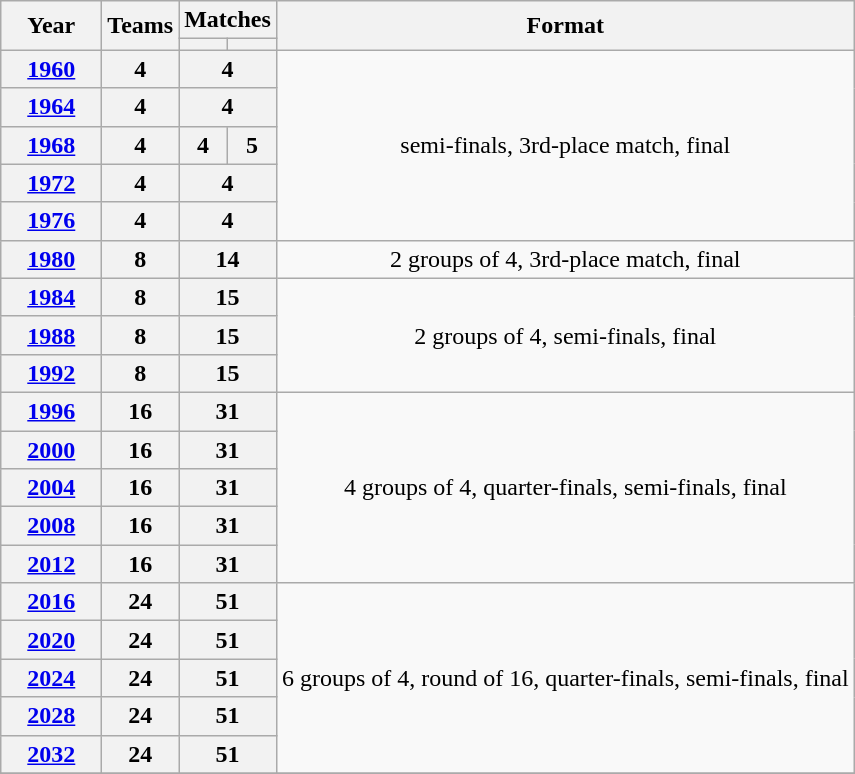<table class="wikitable" style="text-align:center">
<tr>
<th rowspan=2 width=60>Year</th>
<th rowspan=2>Teams</th>
<th colspan=2>Matches</th>
<th rowspan=2>Format</th>
</tr>
<tr>
<th></th>
<th></th>
</tr>
<tr>
<th><a href='#'>1960</a></th>
<th>4</th>
<th colspan=2>4</th>
<td rowspan=5>semi-finals, 3rd-place match, final</td>
</tr>
<tr>
<th><a href='#'>1964</a></th>
<th>4</th>
<th colspan=2>4</th>
</tr>
<tr>
<th><a href='#'>1968</a></th>
<th>4</th>
<th>4</th>
<th>5</th>
</tr>
<tr>
<th><a href='#'>1972</a></th>
<th>4</th>
<th colspan=2>4</th>
</tr>
<tr>
<th><a href='#'>1976</a></th>
<th>4</th>
<th colspan=2>4</th>
</tr>
<tr>
<th><a href='#'>1980</a></th>
<th>8</th>
<th colspan=2>14</th>
<td>2 groups of 4, 3rd-place match, final</td>
</tr>
<tr>
<th><a href='#'>1984</a></th>
<th>8</th>
<th colspan=2>15</th>
<td rowspan=3>2 groups of 4, semi-finals, final</td>
</tr>
<tr>
<th><a href='#'>1988</a></th>
<th>8</th>
<th colspan=2>15</th>
</tr>
<tr>
<th><a href='#'>1992</a></th>
<th>8</th>
<th colspan=2>15</th>
</tr>
<tr>
<th><a href='#'>1996</a></th>
<th>16</th>
<th colspan=2>31</th>
<td rowspan=5>4 groups of 4, quarter-finals, semi-finals, final</td>
</tr>
<tr>
<th><a href='#'>2000</a></th>
<th>16</th>
<th colspan=2>31</th>
</tr>
<tr>
<th><a href='#'>2004</a></th>
<th>16</th>
<th colspan=2>31</th>
</tr>
<tr>
<th><a href='#'>2008</a></th>
<th>16</th>
<th colspan=2>31</th>
</tr>
<tr>
<th><a href='#'>2012</a></th>
<th>16</th>
<th colspan=2>31</th>
</tr>
<tr>
<th><a href='#'>2016</a></th>
<th>24</th>
<th colspan=2>51</th>
<td rowspan=5>6 groups of 4, round of 16, quarter-finals, semi-finals, final</td>
</tr>
<tr>
<th><a href='#'>2020</a></th>
<th>24</th>
<th colspan=2>51</th>
</tr>
<tr>
<th><a href='#'>2024</a></th>
<th>24</th>
<th colspan=2>51</th>
</tr>
<tr>
<th><a href='#'>2028</a></th>
<th>24</th>
<th colspan=2>51</th>
</tr>
<tr>
<th><a href='#'>2032</a></th>
<th>24</th>
<th colspan=2>51</th>
</tr>
<tr>
</tr>
</table>
